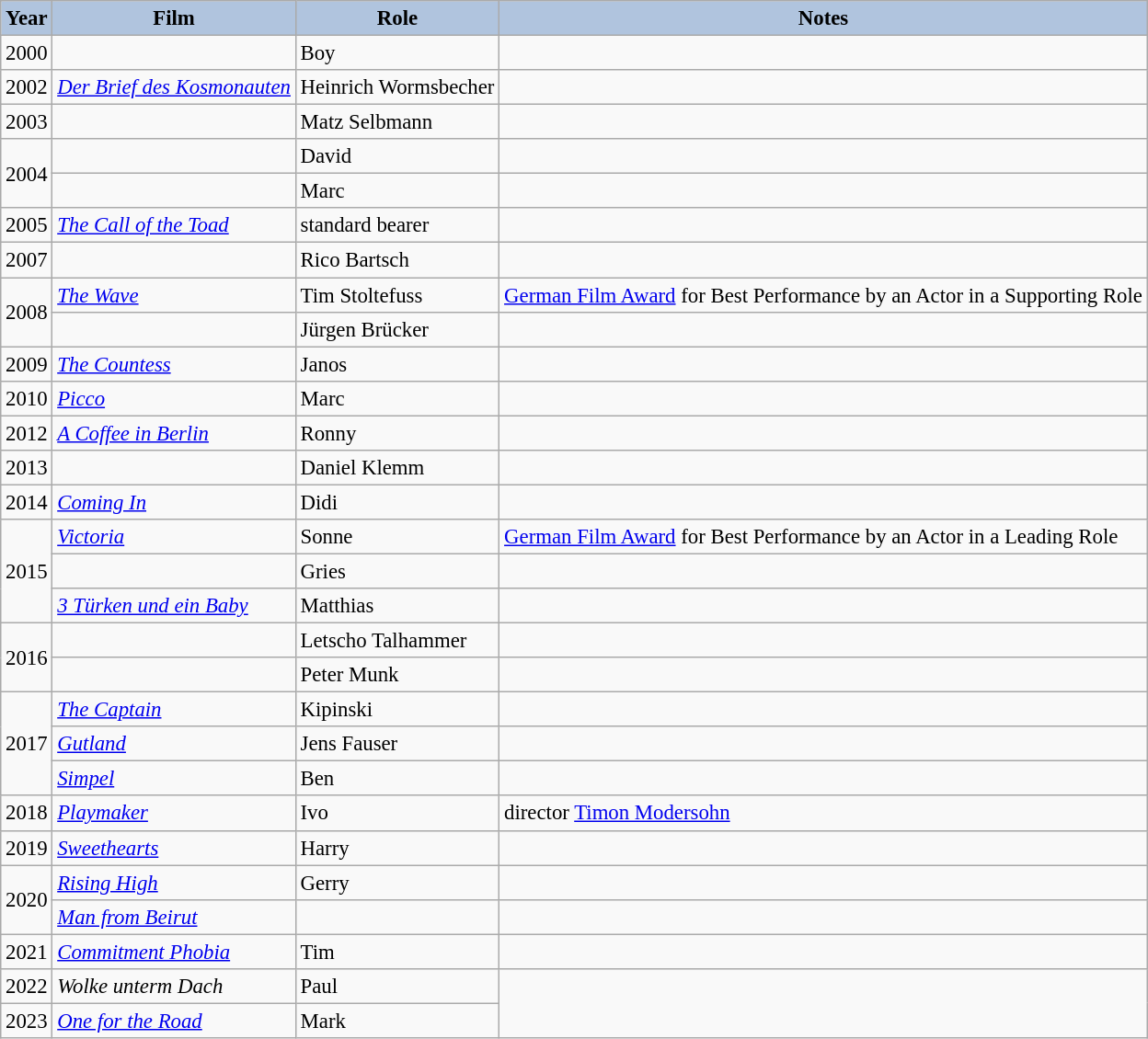<table class="wikitable" style="font-size: 95%;">
<tr align="center">
<th style="background: #B0C4DE;">Year</th>
<th style="background: #B0C4DE;">Film</th>
<th style="background: #B0C4DE;">Role</th>
<th style="background: #B0C4DE;">Notes</th>
</tr>
<tr>
<td>2000</td>
<td><em></em></td>
<td>Boy</td>
<td></td>
</tr>
<tr>
<td>2002</td>
<td><em><a href='#'>Der Brief des Kosmonauten</a></em></td>
<td>Heinrich Wormsbecher</td>
<td></td>
</tr>
<tr>
<td>2003</td>
<td><em></em></td>
<td>Matz Selbmann</td>
<td></td>
</tr>
<tr>
<td rowspan="2">2004</td>
<td><em></em></td>
<td>David</td>
<td></td>
</tr>
<tr>
<td><em></em></td>
<td>Marc</td>
<td></td>
</tr>
<tr>
<td>2005</td>
<td><em><a href='#'>The Call of the Toad</a></em></td>
<td>standard bearer</td>
<td></td>
</tr>
<tr>
<td>2007</td>
<td><em></em></td>
<td>Rico Bartsch</td>
<td></td>
</tr>
<tr>
<td rowspan="2">2008</td>
<td><em><a href='#'>The Wave</a></em></td>
<td>Tim Stoltefuss</td>
<td><a href='#'>German Film Award</a> for Best Performance by an Actor in a Supporting Role</td>
</tr>
<tr>
<td><em></em></td>
<td>Jürgen Brücker</td>
<td></td>
</tr>
<tr>
<td>2009</td>
<td><em><a href='#'>The Countess</a></em></td>
<td>Janos</td>
<td></td>
</tr>
<tr>
<td>2010</td>
<td><em><a href='#'>Picco</a></em></td>
<td>Marc</td>
<td></td>
</tr>
<tr>
<td>2012</td>
<td><em><a href='#'>A Coffee in Berlin</a></em></td>
<td>Ronny</td>
<td></td>
</tr>
<tr>
<td>2013</td>
<td><em></em></td>
<td>Daniel Klemm</td>
<td></td>
</tr>
<tr>
<td>2014</td>
<td><em><a href='#'>Coming In</a></em></td>
<td>Didi</td>
<td></td>
</tr>
<tr>
<td rowspan="3">2015</td>
<td><em><a href='#'>Victoria</a></em></td>
<td>Sonne</td>
<td><a href='#'>German Film Award</a> for Best Performance by an Actor in a Leading Role</td>
</tr>
<tr>
<td><em></em></td>
<td>Gries</td>
<td></td>
</tr>
<tr>
<td><em><a href='#'>3 Türken und ein Baby</a></em></td>
<td>Matthias</td>
<td></td>
</tr>
<tr>
<td rowspan="2">2016</td>
<td><em></em></td>
<td>Letscho Talhammer</td>
<td></td>
</tr>
<tr>
<td><em></em></td>
<td>Peter Munk</td>
<td></td>
</tr>
<tr>
<td rowspan="3">2017</td>
<td><em><a href='#'>The Captain</a></em></td>
<td>Kipinski</td>
<td></td>
</tr>
<tr>
<td><em><a href='#'>Gutland</a></em></td>
<td>Jens Fauser</td>
<td></td>
</tr>
<tr>
<td><em><a href='#'>Simpel</a></em></td>
<td>Ben</td>
<td></td>
</tr>
<tr>
<td>2018</td>
<td><em><a href='#'>Playmaker</a></em></td>
<td>Ivo</td>
<td>director <a href='#'>Timon Modersohn</a></td>
</tr>
<tr>
<td>2019</td>
<td><em><a href='#'>Sweethearts</a></em></td>
<td>Harry</td>
</tr>
<tr>
<td rowspan="2">2020</td>
<td><em><a href='#'>Rising High</a></em></td>
<td>Gerry</td>
<td></td>
</tr>
<tr>
<td><em><a href='#'>Man from Beirut</a></em></td>
<td></td>
<td></td>
</tr>
<tr>
<td>2021</td>
<td><em><a href='#'>Commitment Phobia</a></em></td>
<td>Tim</td>
<td></td>
</tr>
<tr>
<td>2022</td>
<td><em>Wolke unterm Dach</em></td>
<td>Paul</td>
</tr>
<tr>
<td>2023</td>
<td><em><a href='#'>One for the Road</a></em></td>
<td>Mark</td>
</tr>
</table>
